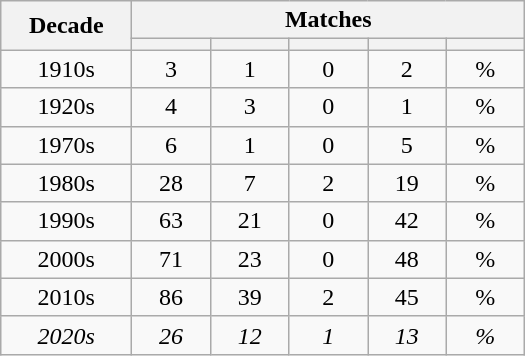<table class="wikitable">
<tr>
<th rowspan=2 width="80">Decade</th>
<th colspan=5>Matches</th>
</tr>
<tr>
<th width="45"></th>
<th width="45"></th>
<th width="45"></th>
<th width="45"></th>
<th width="45"></th>
</tr>
<tr>
<td align=center>1910s</td>
<td align=center>3</td>
<td align=center>1</td>
<td align=center>0</td>
<td align=center>2</td>
<td align=center>%</td>
</tr>
<tr>
<td align=center>1920s</td>
<td align=center>4</td>
<td align=center>3</td>
<td align=center>0</td>
<td align=center>1</td>
<td align=center>%</td>
</tr>
<tr>
<td align=center>1970s</td>
<td align=center>6</td>
<td align=center>1</td>
<td align=center>0</td>
<td align=center>5</td>
<td align=center>%</td>
</tr>
<tr>
<td align=center>1980s</td>
<td align=center>28</td>
<td align=center>7</td>
<td align=center>2</td>
<td align=center>19</td>
<td align=center>%</td>
</tr>
<tr>
<td align=center>1990s</td>
<td align=center>63</td>
<td align=center>21</td>
<td align=center>0</td>
<td align=center>42</td>
<td align=center>%</td>
</tr>
<tr>
<td align=center>2000s</td>
<td align=center>71</td>
<td align=center>23</td>
<td align=center>0</td>
<td align=center>48</td>
<td align=center>%</td>
</tr>
<tr>
<td align=center>2010s</td>
<td align=center>86</td>
<td align=center>39</td>
<td align=center>2</td>
<td align=center>45</td>
<td align=center>%</td>
</tr>
<tr>
<td align=center><em>2020s</em></td>
<td align=center><em>26</em></td>
<td align=center><em>12</em></td>
<td align=center><em>1</em></td>
<td align=center><em>13</em></td>
<td align=center><em>%</em></td>
</tr>
</table>
